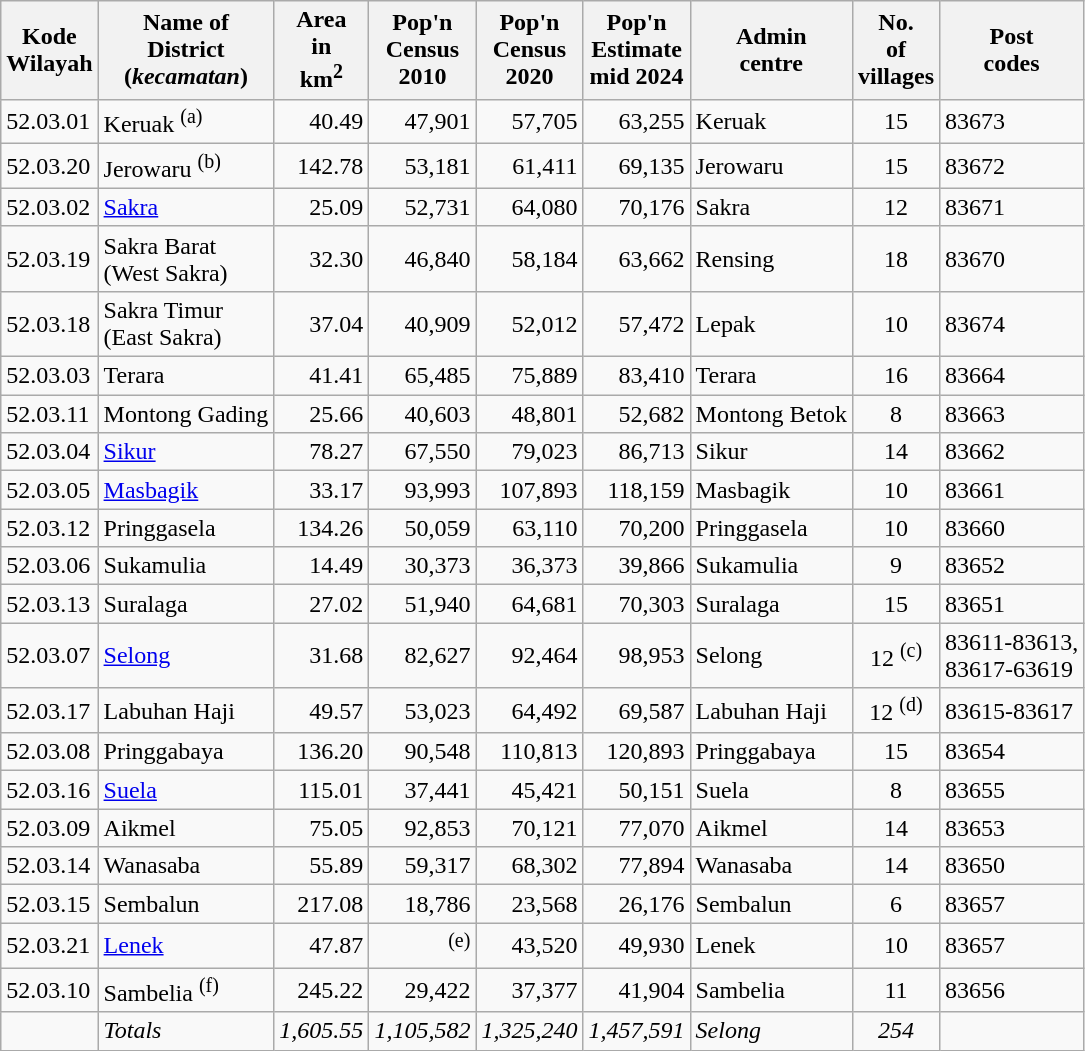<table class="sortable wikitable">
<tr>
<th>Kode <br>Wilayah</th>
<th>Name of <br>District <br> (<em>kecamatan</em>)</th>
<th>Area <br>in <br>km<sup>2</sup></th>
<th>Pop'n<br>Census<br>2010</th>
<th>Pop'n<br>Census<br>2020</th>
<th>Pop'n<br>Estimate<br>mid 2024</th>
<th>Admin<br> centre</th>
<th>No. <br>of <br>villages</th>
<th>Post<br>codes</th>
</tr>
<tr>
<td>52.03.01</td>
<td>Keruak <sup>(a)</sup></td>
<td align="right">40.49</td>
<td align="right">47,901</td>
<td align="right">57,705</td>
<td align="right">63,255</td>
<td>Keruak</td>
<td align="center">15</td>
<td>83673</td>
</tr>
<tr>
<td>52.03.20</td>
<td>Jerowaru <sup>(b)</sup></td>
<td align="right">142.78</td>
<td align="right">53,181</td>
<td align="right">61,411</td>
<td align="right">69,135</td>
<td>Jerowaru</td>
<td align="center">15</td>
<td>83672</td>
</tr>
<tr>
<td>52.03.02</td>
<td><a href='#'>Sakra</a></td>
<td align="right">25.09</td>
<td align="right">52,731</td>
<td align="right">64,080</td>
<td align="right">70,176</td>
<td>Sakra</td>
<td align="center">12</td>
<td>83671</td>
</tr>
<tr>
<td>52.03.19</td>
<td>Sakra Barat <br>(West Sakra)</td>
<td align="right">32.30</td>
<td align="right">46,840</td>
<td align="right">58,184</td>
<td align="right">63,662</td>
<td>Rensing</td>
<td align="center">18</td>
<td>83670</td>
</tr>
<tr>
<td>52.03.18</td>
<td>Sakra Timur <br>(East Sakra)</td>
<td align="right">37.04</td>
<td align="right">40,909</td>
<td align="right">52,012</td>
<td align="right">57,472</td>
<td>Lepak</td>
<td align="center">10</td>
<td>83674</td>
</tr>
<tr>
<td>52.03.03</td>
<td>Terara</td>
<td align="right">41.41</td>
<td align="right">65,485</td>
<td align="right">75,889</td>
<td align="right">83,410</td>
<td>Terara</td>
<td align="center">16</td>
<td>83664</td>
</tr>
<tr>
<td>52.03.11</td>
<td>Montong Gading</td>
<td align="right">25.66</td>
<td align="right">40,603</td>
<td align="right">48,801</td>
<td align="right">52,682</td>
<td>Montong Betok</td>
<td align="center">8</td>
<td>83663</td>
</tr>
<tr>
<td>52.03.04</td>
<td><a href='#'>Sikur</a></td>
<td align="right">78.27</td>
<td align="right">67,550</td>
<td align="right">79,023</td>
<td align="right">86,713</td>
<td>Sikur</td>
<td align="center">14</td>
<td>83662</td>
</tr>
<tr>
<td>52.03.05</td>
<td><a href='#'>Masbagik</a></td>
<td align="right">33.17</td>
<td align="right">93,993</td>
<td align="right">107,893</td>
<td align="right">118,159</td>
<td>Masbagik</td>
<td align="center">10</td>
<td>83661</td>
</tr>
<tr>
<td>52.03.12</td>
<td>Pringgasela</td>
<td align="right">134.26</td>
<td align="right">50,059</td>
<td align="right">63,110</td>
<td align="right">70,200</td>
<td>Pringgasela</td>
<td align="center">10</td>
<td>83660</td>
</tr>
<tr>
<td>52.03.06</td>
<td>Sukamulia</td>
<td align="right">14.49</td>
<td align="right">30,373</td>
<td align="right">36,373</td>
<td align="right">39,866</td>
<td>Sukamulia</td>
<td align="center">9</td>
<td>83652</td>
</tr>
<tr>
<td>52.03.13</td>
<td>Suralaga</td>
<td align="right">27.02</td>
<td align="right">51,940</td>
<td align="right">64,681</td>
<td align="right">70,303</td>
<td>Suralaga</td>
<td align="center">15</td>
<td>83651</td>
</tr>
<tr>
<td>52.03.07</td>
<td><a href='#'>Selong</a></td>
<td align="right">31.68</td>
<td align="right">82,627</td>
<td align="right">92,464</td>
<td align="right">98,953</td>
<td>Selong</td>
<td align="center">12 <sup>(c)</sup></td>
<td>83611-83613,<br>83617-63619</td>
</tr>
<tr>
<td>52.03.17</td>
<td>Labuhan Haji</td>
<td align="right">49.57</td>
<td align="right">53,023</td>
<td align="right">64,492</td>
<td align="right">69,587</td>
<td>Labuhan Haji</td>
<td align="center">12 <sup>(d)</sup></td>
<td>83615-83617</td>
</tr>
<tr>
<td>52.03.08</td>
<td>Pringgabaya</td>
<td align="right">136.20</td>
<td align="right">90,548</td>
<td align="right">110,813</td>
<td align="right">120,893</td>
<td>Pringgabaya</td>
<td align="center">15</td>
<td>83654</td>
</tr>
<tr>
<td>52.03.16</td>
<td><a href='#'>Suela</a></td>
<td align="right">115.01</td>
<td align="right">37,441</td>
<td align="right">45,421</td>
<td align="right">50,151</td>
<td>Suela</td>
<td align="center">8</td>
<td>83655</td>
</tr>
<tr>
<td>52.03.09</td>
<td>Aikmel</td>
<td align="right">75.05</td>
<td align="right">92,853</td>
<td align="right">70,121</td>
<td align="right">77,070</td>
<td>Aikmel</td>
<td align="center">14</td>
<td>83653</td>
</tr>
<tr>
<td>52.03.14</td>
<td>Wanasaba</td>
<td align="right">55.89</td>
<td align="right">59,317</td>
<td align="right">68,302</td>
<td align="right">77,894</td>
<td>Wanasaba</td>
<td align="center">14</td>
<td>83650</td>
</tr>
<tr>
<td>52.03.15</td>
<td>Sembalun</td>
<td align="right">217.08</td>
<td align="right">18,786</td>
<td align="right">23,568</td>
<td align="right">26,176</td>
<td>Sembalun</td>
<td align="center">6</td>
<td>83657</td>
</tr>
<tr>
<td>52.03.21</td>
<td><a href='#'>Lenek</a></td>
<td align="right">47.87</td>
<td align="right"><sup>(e)</sup></td>
<td align="right">43,520</td>
<td align="right">49,930</td>
<td>Lenek</td>
<td align="center">10</td>
<td>83657</td>
</tr>
<tr>
<td>52.03.10</td>
<td>Sambelia <sup>(f)</sup></td>
<td align="right">245.22</td>
<td align="right">29,422</td>
<td align="right">37,377</td>
<td align="right">41,904</td>
<td>Sambelia</td>
<td align="center">11</td>
<td>83656</td>
</tr>
<tr>
<td></td>
<td><em>Totals</em></td>
<td align="right"><em>1,605.55</em></td>
<td align="right"><em>1,105,582</em></td>
<td align="right"><em>1,325,240</em></td>
<td align="right"><em>1,457,591</em></td>
<td><em>Selong</em></td>
<td align="center"><em>254</em></td>
<td></td>
</tr>
</table>
